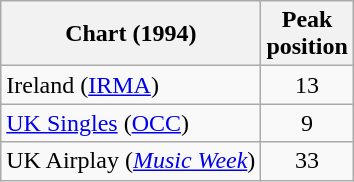<table class="wikitable sortable">
<tr>
<th>Chart (1994)</th>
<th>Peak<br>position</th>
</tr>
<tr>
<td>Ireland (<a href='#'>IRMA</a>)</td>
<td style="text-align:center;">13</td>
</tr>
<tr>
<td><a href='#'>UK Singles</a> (<a href='#'>OCC</a>)</td>
<td style="text-align:center;">9</td>
</tr>
<tr>
<td>UK Airplay (<em><a href='#'>Music Week</a></em>)</td>
<td style="text-align:center;">33</td>
</tr>
</table>
